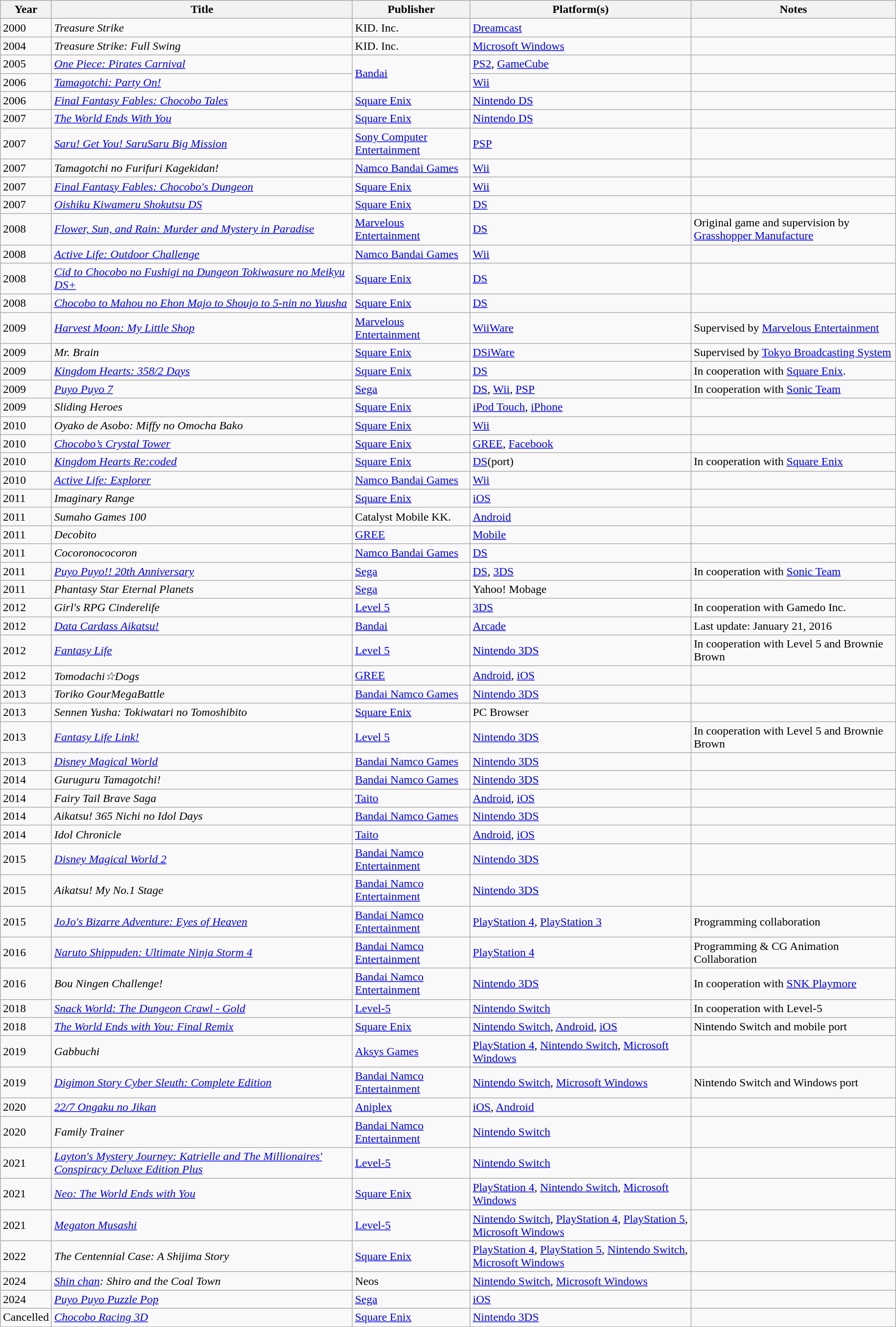<table class="wikitable sortable">
<tr>
<th>Year</th>
<th>Title</th>
<th>Publisher</th>
<th>Platform(s)</th>
<th>Notes</th>
</tr>
<tr>
<td>2000</td>
<td><em>Treasure Strike</em></td>
<td>KID. Inc.</td>
<td><a href='#'>Dreamcast</a></td>
<td></td>
</tr>
<tr>
<td>2004</td>
<td><em>Treasure Strike: Full Swing</em></td>
<td>KID. Inc.</td>
<td><a href='#'>Microsoft Windows</a></td>
<td></td>
</tr>
<tr>
<td>2005</td>
<td><em><a href='#'>One Piece: Pirates Carnival</a></em></td>
<td rowspan="2"><a href='#'>Bandai</a></td>
<td><a href='#'>PS2</a>, <a href='#'>GameCube</a></td>
<td></td>
</tr>
<tr>
<td>2006</td>
<td><em><a href='#'>Tamagotchi: Party On!</a></em></td>
<td><a href='#'>Wii</a></td>
<td></td>
</tr>
<tr>
<td>2006</td>
<td><em><a href='#'>Final Fantasy Fables: Chocobo Tales</a></em></td>
<td><a href='#'>Square Enix</a></td>
<td><a href='#'>Nintendo DS</a></td>
<td></td>
</tr>
<tr>
<td>2007</td>
<td><em><a href='#'>The World Ends With You</a></em></td>
<td><a href='#'>Square Enix</a></td>
<td><a href='#'>Nintendo DS</a></td>
<td></td>
</tr>
<tr>
<td>2007</td>
<td><em><a href='#'>Saru! Get You! SaruSaru Big Mission</a></em></td>
<td><a href='#'>Sony Computer Entertainment</a></td>
<td><a href='#'>PSP</a></td>
<td></td>
</tr>
<tr>
<td>2007</td>
<td><em>Tamagotchi no Furifuri Kagekidan!</em></td>
<td><a href='#'>Namco Bandai Games</a></td>
<td><a href='#'>Wii</a></td>
<td></td>
</tr>
<tr>
<td>2007</td>
<td><em><a href='#'>Final Fantasy Fables: Chocobo's Dungeon</a></em></td>
<td><a href='#'>Square Enix</a></td>
<td><a href='#'>Wii</a></td>
<td></td>
</tr>
<tr>
<td>2007</td>
<td><em><a href='#'>Oishiku Kiwameru Shokutsu DS</a></em></td>
<td><a href='#'>Square Enix</a></td>
<td><a href='#'>DS</a></td>
<td></td>
</tr>
<tr>
<td>2008</td>
<td><em><a href='#'>Flower, Sun, and Rain: Murder and Mystery in Paradise</a></em></td>
<td><a href='#'>Marvelous Entertainment</a></td>
<td><a href='#'>DS</a></td>
<td>Original game and supervision by <a href='#'>Grasshopper Manufacture</a></td>
</tr>
<tr>
<td>2008</td>
<td><em><a href='#'>Active Life: Outdoor Challenge</a></em></td>
<td><a href='#'>Namco Bandai Games</a></td>
<td><a href='#'>Wii</a></td>
<td></td>
</tr>
<tr>
<td>2008</td>
<td><em><a href='#'>Cid to Chocobo no Fushigi na Dungeon Tokiwasure no Meikyu DS+</a></em></td>
<td><a href='#'>Square Enix</a></td>
<td><a href='#'>DS</a></td>
<td></td>
</tr>
<tr>
<td>2008</td>
<td><em><a href='#'>Chocobo to Mahou no Ehon Majo to Shoujo to 5-nin no Yuusha</a></em></td>
<td><a href='#'>Square Enix</a></td>
<td><a href='#'>DS</a></td>
<td></td>
</tr>
<tr>
<td>2009</td>
<td><em><a href='#'>Harvest Moon: My Little Shop</a></em></td>
<td><a href='#'>Marvelous Entertainment</a></td>
<td><a href='#'>WiiWare</a></td>
<td>Supervised by <a href='#'>Marvelous Entertainment</a></td>
</tr>
<tr>
<td>2009</td>
<td><em>Mr. Brain</em></td>
<td><a href='#'>Square Enix</a></td>
<td><a href='#'>DSiWare</a></td>
<td>Supervised by <a href='#'>Tokyo Broadcasting System</a></td>
</tr>
<tr>
<td>2009</td>
<td><em><a href='#'>Kingdom Hearts: 358/2 Days</a></em></td>
<td><a href='#'>Square Enix</a></td>
<td><a href='#'>DS</a></td>
<td>In cooperation with <a href='#'>Square Enix</a>.</td>
</tr>
<tr>
<td>2009</td>
<td><em><a href='#'>Puyo Puyo 7</a></em></td>
<td><a href='#'>Sega</a></td>
<td><a href='#'>DS</a>, <a href='#'>Wii</a>, <a href='#'>PSP</a></td>
<td>In cooperation with <a href='#'>Sonic Team</a></td>
</tr>
<tr>
<td>2009</td>
<td><em>Sliding Heroes</em></td>
<td><a href='#'>Square Enix</a></td>
<td><a href='#'>iPod Touch</a>, <a href='#'>iPhone</a></td>
<td></td>
</tr>
<tr>
<td>2010</td>
<td><em>Oyako de Asobo: Miffy no Omocha Bako</em></td>
<td><a href='#'>Square Enix</a></td>
<td><a href='#'>Wii</a></td>
<td></td>
</tr>
<tr>
<td>2010</td>
<td><em><a href='#'>Chocobo’s Crystal Tower</a></em></td>
<td><a href='#'>Square Enix</a></td>
<td><a href='#'>GREE</a>, <a href='#'>Facebook</a></td>
<td></td>
</tr>
<tr>
<td>2010</td>
<td><em><a href='#'>Kingdom Hearts Re:coded</a></em></td>
<td><a href='#'>Square Enix</a></td>
<td><a href='#'>DS</a>(port)</td>
<td>In cooperation with <a href='#'>Square Enix</a></td>
</tr>
<tr>
<td>2010</td>
<td><em><a href='#'>Active Life: Explorer</a></em></td>
<td><a href='#'>Namco Bandai Games</a></td>
<td><a href='#'>Wii</a></td>
<td></td>
</tr>
<tr>
<td>2011</td>
<td><em>Imaginary Range</em></td>
<td><a href='#'>Square Enix</a></td>
<td><a href='#'>iOS</a></td>
<td></td>
</tr>
<tr>
<td>2011</td>
<td><em>Sumaho Games 100</em></td>
<td>Catalyst Mobile KK.</td>
<td><a href='#'>Android</a></td>
<td></td>
</tr>
<tr>
<td>2011</td>
<td><em>Decobito</em></td>
<td><a href='#'>GREE</a></td>
<td><a href='#'>Mobile</a></td>
<td></td>
</tr>
<tr>
<td>2011</td>
<td><em>Cocoronococoron</em></td>
<td><a href='#'>Namco Bandai Games</a></td>
<td><a href='#'>DS</a></td>
<td></td>
</tr>
<tr>
<td>2011</td>
<td><em><a href='#'>Puyo Puyo!! 20th Anniversary</a></em></td>
<td><a href='#'>Sega</a></td>
<td><a href='#'>DS</a>, <a href='#'>3DS</a></td>
<td>In cooperation with <a href='#'>Sonic Team</a></td>
</tr>
<tr>
<td>2011</td>
<td><em>Phantasy Star Eternal Planets</em></td>
<td><a href='#'>Sega</a></td>
<td>Yahoo! Mobage</td>
<td></td>
</tr>
<tr>
<td>2012</td>
<td><em>Girl's RPG Cinderelife</em></td>
<td><a href='#'>Level 5</a></td>
<td><a href='#'>3DS</a></td>
<td>In cooperation with Gamedo Inc.</td>
</tr>
<tr>
<td>2012</td>
<td><em><a href='#'>Data Cardass Aikatsu!</a></em></td>
<td><a href='#'>Bandai</a></td>
<td><a href='#'>Arcade</a></td>
<td>Last update: January 21, 2016</td>
</tr>
<tr>
<td>2012</td>
<td><em><a href='#'>Fantasy Life</a></em></td>
<td><a href='#'>Level 5</a></td>
<td><a href='#'>Nintendo 3DS</a></td>
<td>In cooperation with Level 5 and Brownie Brown</td>
</tr>
<tr>
<td>2012</td>
<td><em>Tomodachi☆Dogs</em></td>
<td><a href='#'>GREE</a></td>
<td><a href='#'>Android</a>, <a href='#'>iOS</a></td>
<td></td>
</tr>
<tr>
<td>2013</td>
<td><em>Toriko GourMegaBattle</em></td>
<td><a href='#'>Bandai Namco Games</a></td>
<td><a href='#'>Nintendo 3DS</a></td>
<td></td>
</tr>
<tr>
<td>2013</td>
<td><em>Sennen Yusha: Tokiwatari no Tomoshibito</em></td>
<td><a href='#'>Square Enix</a></td>
<td>PC Browser</td>
<td></td>
</tr>
<tr>
<td>2013</td>
<td><em><a href='#'>Fantasy Life Link!</a></em></td>
<td><a href='#'>Level 5</a></td>
<td><a href='#'>Nintendo 3DS</a></td>
<td>In cooperation with Level 5 and Brownie Brown</td>
</tr>
<tr>
<td>2013</td>
<td><em><a href='#'>Disney Magical World</a></em></td>
<td><a href='#'>Bandai Namco Games</a></td>
<td><a href='#'>Nintendo 3DS</a></td>
<td></td>
</tr>
<tr>
<td>2014</td>
<td><em>Guruguru Tamagotchi!</em></td>
<td><a href='#'>Bandai Namco Games</a></td>
<td><a href='#'>Nintendo 3DS</a></td>
<td></td>
</tr>
<tr>
<td>2014</td>
<td><em>Fairy Tail Brave Saga</em></td>
<td><a href='#'>Taito</a></td>
<td><a href='#'>Android</a>, <a href='#'>iOS</a></td>
<td></td>
</tr>
<tr>
<td>2014</td>
<td><em>Aikatsu! 365 Nichi no Idol Days</em></td>
<td><a href='#'>Bandai Namco Games</a></td>
<td><a href='#'>Nintendo 3DS</a></td>
<td></td>
</tr>
<tr>
<td>2014</td>
<td><em>Idol Chronicle</em></td>
<td><a href='#'>Taito</a></td>
<td><a href='#'>Android</a>, <a href='#'>iOS</a></td>
<td></td>
</tr>
<tr>
<td>2015</td>
<td><em><a href='#'>Disney Magical World 2</a></em></td>
<td><a href='#'>Bandai Namco Entertainment</a></td>
<td><a href='#'>Nintendo 3DS</a></td>
<td></td>
</tr>
<tr>
<td>2015</td>
<td><em>Aikatsu! My No.1 Stage</em></td>
<td><a href='#'>Bandai Namco Entertainment</a></td>
<td><a href='#'>Nintendo 3DS</a></td>
<td></td>
</tr>
<tr>
<td>2015</td>
<td><em><a href='#'>JoJo's Bizarre Adventure: Eyes of Heaven</a></em></td>
<td><a href='#'>Bandai Namco Entertainment</a></td>
<td><a href='#'>PlayStation 4</a>, <a href='#'>PlayStation 3</a></td>
<td>Programming collaboration</td>
</tr>
<tr>
<td>2016</td>
<td><em><a href='#'>Naruto Shippuden: Ultimate Ninja Storm 4</a></em></td>
<td><a href='#'>Bandai Namco Entertainment</a></td>
<td><a href='#'>PlayStation 4</a></td>
<td>Programming & CG Animation Collaboration</td>
</tr>
<tr>
<td>2016</td>
<td><em>Bou Ningen Challenge!</em></td>
<td><a href='#'>Bandai Namco Entertainment</a></td>
<td><a href='#'>Nintendo 3DS</a></td>
<td>In cooperation with <a href='#'>SNK Playmore</a></td>
</tr>
<tr>
<td>2018</td>
<td><em><a href='#'>Snack World: The Dungeon Crawl - Gold</a></em></td>
<td><a href='#'>Level-5</a></td>
<td><a href='#'>Nintendo Switch</a></td>
<td>In cooperation with Level-5</td>
</tr>
<tr>
<td>2018</td>
<td><em><a href='#'>The World Ends with You: Final Remix</a></em></td>
<td><a href='#'>Square Enix</a></td>
<td><a href='#'>Nintendo Switch</a>, <a href='#'>Android</a>, <a href='#'>iOS</a></td>
<td>Nintendo Switch and mobile port</td>
</tr>
<tr>
<td>2019</td>
<td><em>Gabbuchi</em></td>
<td><a href='#'>Aksys Games</a></td>
<td><a href='#'>PlayStation 4</a>, <a href='#'>Nintendo Switch</a>, <a href='#'>Microsoft Windows</a></td>
<td></td>
</tr>
<tr>
<td>2019</td>
<td><em><a href='#'>Digimon Story Cyber Sleuth: Complete Edition</a></em></td>
<td><a href='#'>Bandai Namco Entertainment</a></td>
<td><a href='#'>Nintendo Switch</a>, <a href='#'>Microsoft Windows</a></td>
<td>Nintendo Switch and Windows port</td>
</tr>
<tr>
<td>2020</td>
<td><em><a href='#'>22/7 Ongaku no Jikan</a></em></td>
<td><a href='#'>Aniplex</a></td>
<td><a href='#'>iOS</a>, <a href='#'>Android</a></td>
<td></td>
</tr>
<tr>
<td>2020</td>
<td><em>Family Trainer</em></td>
<td><a href='#'>Bandai Namco Entertainment</a></td>
<td><a href='#'>Nintendo Switch</a></td>
<td></td>
</tr>
<tr>
<td>2021</td>
<td><em><a href='#'>Layton's Mystery Journey: Katrielle and The Millionaires' Conspiracy Deluxe Edition Plus</a></em></td>
<td><a href='#'>Level-5</a></td>
<td><a href='#'>Nintendo Switch</a></td>
<td></td>
</tr>
<tr>
<td>2021</td>
<td><em><a href='#'>Neo: The World Ends with You</a></em></td>
<td><a href='#'>Square Enix</a></td>
<td><a href='#'>PlayStation 4</a>, <a href='#'>Nintendo Switch</a>, <a href='#'>Microsoft Windows</a></td>
<td></td>
</tr>
<tr>
<td>2021</td>
<td><em><a href='#'>Megaton Musashi</a></em></td>
<td><a href='#'>Level-5</a></td>
<td><a href='#'>Nintendo Switch</a>, <a href='#'>PlayStation 4</a>, <a href='#'>PlayStation 5</a>, <a href='#'>Microsoft Windows</a></td>
<td></td>
</tr>
<tr>
<td>2022</td>
<td><em>The Centennial Case: A Shijima Story</em></td>
<td><a href='#'>Square Enix</a></td>
<td><a href='#'>PlayStation 4</a>, <a href='#'>PlayStation 5</a>, <a href='#'>Nintendo Switch</a>, <a href='#'>Microsoft Windows</a></td>
<td></td>
</tr>
<tr>
<td>2024</td>
<td><em><a href='#'>Shin chan</a>: Shiro and the Coal Town</em></td>
<td>Neos</td>
<td><a href='#'>Nintendo Switch</a>, <a href='#'>Microsoft Windows</a></td>
<td></td>
</tr>
<tr>
<td>2024</td>
<td><em><a href='#'>Puyo Puyo Puzzle Pop</a></em></td>
<td><a href='#'>Sega</a></td>
<td><a href='#'>iOS</a></td>
<td></td>
</tr>
<tr>
<td>Cancelled</td>
<td><em><a href='#'>Chocobo Racing 3D</a></em></td>
<td><a href='#'>Square Enix</a></td>
<td><a href='#'>Nintendo 3DS</a></td>
<td></td>
</tr>
<tr>
</tr>
</table>
